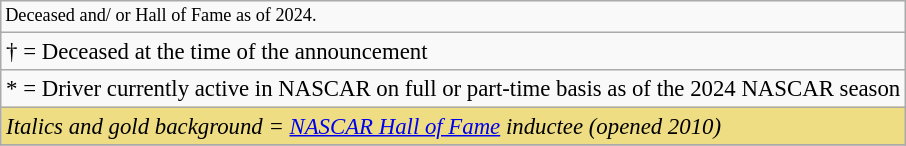<table class="wikitable" style="font-size:95%">
<tr>
<td style="font-size:80%">Deceased and/ or Hall of Fame as of 2024.</td>
</tr>
<tr>
<td>† = Deceased at the time of the announcement</td>
</tr>
<tr>
<td>* = Driver currently active in NASCAR on full or part-time basis as of the 2024 NASCAR season</td>
</tr>
<tr>
<td style="background:#eedd82"><em>Italics and gold background = <a href='#'>NASCAR Hall of Fame</a> inductee (opened 2010)</em></td>
</tr>
<tr>
</tr>
</table>
